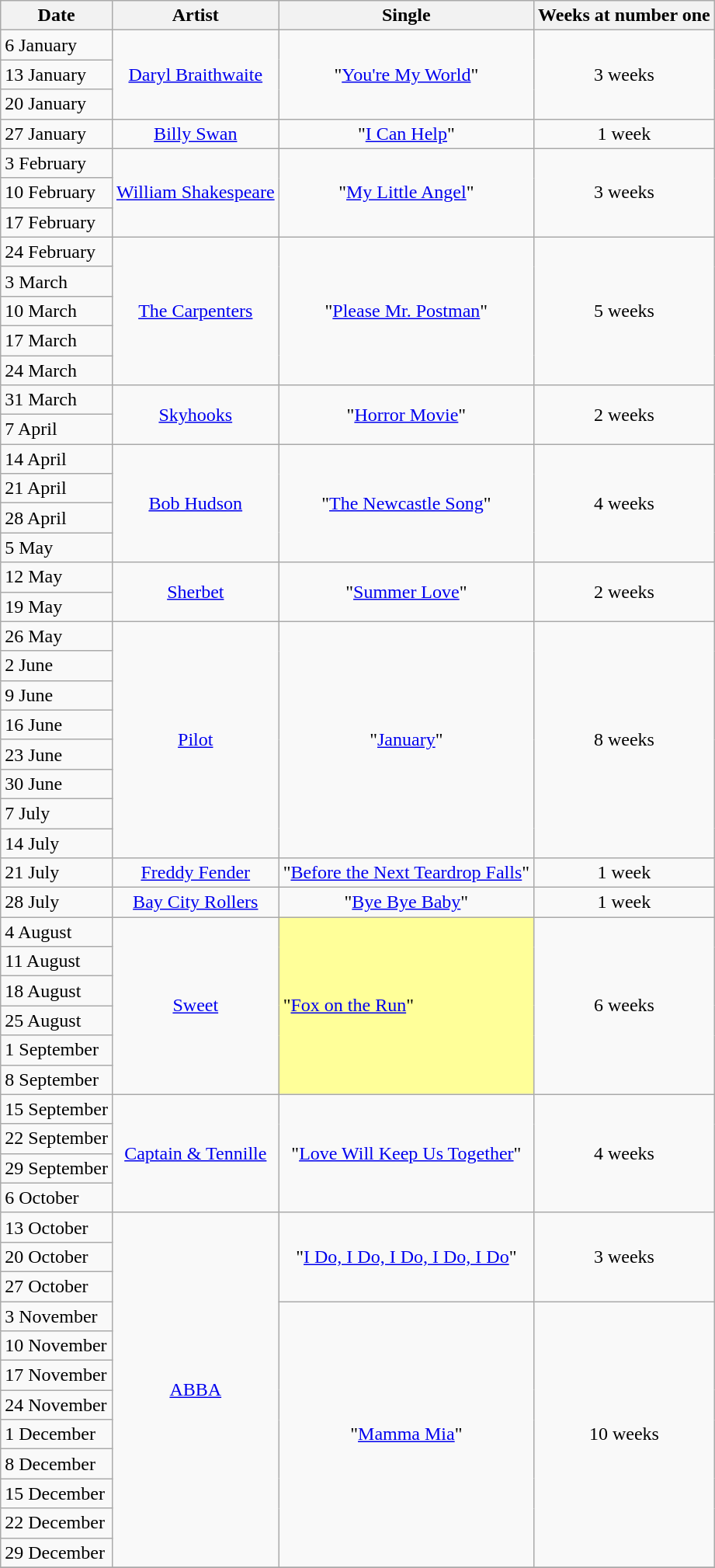<table class="wikitable">
<tr>
<th>Date</th>
<th>Artist</th>
<th>Single</th>
<th>Weeks at number one</th>
</tr>
<tr>
<td>6 January</td>
<td rowspan="3" align="center"><a href='#'>Daryl Braithwaite</a></td>
<td rowspan="3" align="center">"<a href='#'>You're My World</a>"</td>
<td rowspan="3" align="center">3 weeks</td>
</tr>
<tr>
<td>13 January</td>
</tr>
<tr>
<td>20 January</td>
</tr>
<tr>
<td>27 January</td>
<td align="center"><a href='#'>Billy Swan</a></td>
<td align="center">"<a href='#'>I Can Help</a>"</td>
<td align="center">1 week</td>
</tr>
<tr>
<td>3 February</td>
<td rowspan="3" align="center"><a href='#'>William Shakespeare</a></td>
<td rowspan="3" align="center">"<a href='#'>My Little Angel</a>"</td>
<td rowspan="3" align="center">3 weeks</td>
</tr>
<tr>
<td>10 February</td>
</tr>
<tr>
<td>17 February</td>
</tr>
<tr>
<td>24 February</td>
<td rowspan="5" align="center"><a href='#'>The Carpenters</a></td>
<td rowspan="5" align="center">"<a href='#'>Please Mr. Postman</a>"</td>
<td rowspan="5" align="center">5 weeks</td>
</tr>
<tr>
<td>3 March</td>
</tr>
<tr>
<td>10 March</td>
</tr>
<tr>
<td>17 March</td>
</tr>
<tr>
<td>24 March</td>
</tr>
<tr>
<td>31 March</td>
<td rowspan="2" align="center"><a href='#'>Skyhooks</a></td>
<td rowspan="2" align="center">"<a href='#'>Horror Movie</a>"</td>
<td rowspan="2" align="center">2 weeks</td>
</tr>
<tr>
<td>7 April</td>
</tr>
<tr>
<td>14 April</td>
<td rowspan="4" align="center"><a href='#'>Bob Hudson</a></td>
<td rowspan="4" align="center">"<a href='#'>The Newcastle Song</a>"</td>
<td rowspan="4" align="center">4 weeks</td>
</tr>
<tr>
<td>21 April</td>
</tr>
<tr>
<td>28 April</td>
</tr>
<tr>
<td>5 May</td>
</tr>
<tr>
<td>12 May</td>
<td rowspan="2" align="center"><a href='#'>Sherbet</a></td>
<td rowspan="2" align="center">"<a href='#'>Summer Love</a>"</td>
<td rowspan="2" align="center">2 weeks</td>
</tr>
<tr>
<td>19 May</td>
</tr>
<tr>
<td>26 May</td>
<td rowspan="8" align="center"><a href='#'>Pilot</a></td>
<td rowspan="8" align="center">"<a href='#'>January</a>"</td>
<td rowspan="8" align="center">8 weeks</td>
</tr>
<tr>
<td>2 June</td>
</tr>
<tr>
<td>9 June</td>
</tr>
<tr>
<td>16 June</td>
</tr>
<tr>
<td>23 June</td>
</tr>
<tr>
<td>30 June</td>
</tr>
<tr>
<td>7 July</td>
</tr>
<tr>
<td>14 July</td>
</tr>
<tr>
<td>21 July</td>
<td align="center"><a href='#'>Freddy Fender</a></td>
<td align="center">"<a href='#'>Before the Next Teardrop Falls</a>"</td>
<td align="center">1 week</td>
</tr>
<tr>
<td>28 July</td>
<td align="center"><a href='#'>Bay City Rollers</a></td>
<td align="center">"<a href='#'>Bye Bye Baby</a>"</td>
<td align="center">1 week</td>
</tr>
<tr>
<td>4 August</td>
<td rowspan="6" align="center"><a href='#'>Sweet</a></td>
<td bgcolor=#FFFF99 align="left" rowspan="6" align="center">"<a href='#'>Fox on the Run</a>"</td>
<td rowspan="6" align="center">6 weeks</td>
</tr>
<tr>
<td>11 August</td>
</tr>
<tr>
<td>18 August</td>
</tr>
<tr>
<td>25 August</td>
</tr>
<tr>
<td>1 September</td>
</tr>
<tr>
<td>8 September</td>
</tr>
<tr>
<td>15 September</td>
<td rowspan="4" align="center"><a href='#'>Captain & Tennille</a></td>
<td rowspan="4" align="center">"<a href='#'>Love Will Keep Us Together</a>"</td>
<td rowspan="4" align="center">4 weeks</td>
</tr>
<tr>
<td>22 September</td>
</tr>
<tr>
<td>29 September</td>
</tr>
<tr>
<td>6 October</td>
</tr>
<tr>
<td>13 October</td>
<td rowspan="12" align="center"><a href='#'>ABBA</a></td>
<td rowspan="3" align="center">"<a href='#'>I Do, I Do, I Do, I Do, I Do</a>"</td>
<td rowspan="3" align="center">3 weeks</td>
</tr>
<tr>
<td>20 October</td>
</tr>
<tr>
<td>27 October</td>
</tr>
<tr>
<td>3 November</td>
<td rowspan="9" align="center">"<a href='#'>Mamma Mia</a>"</td>
<td rowspan="9" align="center">10 weeks</td>
</tr>
<tr>
<td>10 November</td>
</tr>
<tr>
<td>17 November</td>
</tr>
<tr>
<td>24 November</td>
</tr>
<tr>
<td>1 December</td>
</tr>
<tr>
<td>8 December</td>
</tr>
<tr>
<td>15 December</td>
</tr>
<tr>
<td>22 December</td>
</tr>
<tr>
<td>29 December</td>
</tr>
<tr>
</tr>
</table>
